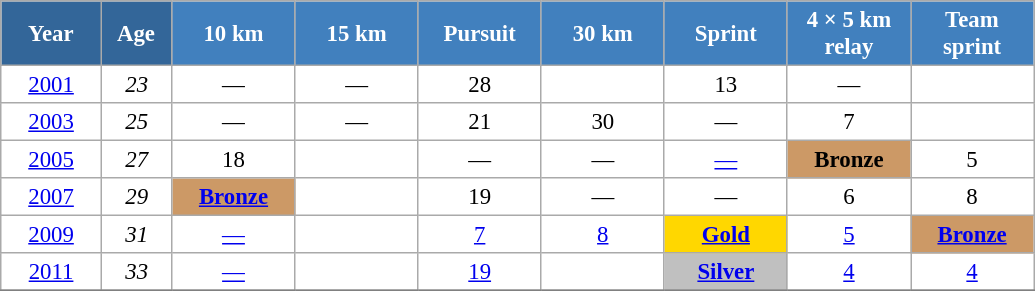<table class="wikitable" style="font-size:95%; text-align:center; border:grey solid 1px; border-collapse:collapse; background:#ffffff;">
<tr>
<th style="background-color:#369; color:white; width:60px;"> Year </th>
<th style="background-color:#369; color:white; width:40px;"> Age </th>
<th style="background-color:#4180be; color:white; width:75px;"> 10 km </th>
<th style="background-color:#4180be; color:white; width:75px;"> 15 km </th>
<th style="background-color:#4180be; color:white; width:75px;"> Pursuit </th>
<th style="background-color:#4180be; color:white; width:75px;"> 30 km </th>
<th style="background-color:#4180be; color:white; width:75px;"> Sprint </th>
<th style="background-color:#4180be; color:white; width:75px;"> 4 × 5 km <br> relay </th>
<th style="background-color:#4180be; color:white; width:75px;"> Team <br> sprint </th>
</tr>
<tr>
<td><a href='#'>2001</a></td>
<td><em>23</em></td>
<td>—</td>
<td>—</td>
<td>28</td>
<td></td>
<td>13</td>
<td>—</td>
<td></td>
</tr>
<tr>
<td><a href='#'>2003</a></td>
<td><em>25</em></td>
<td>—</td>
<td>—</td>
<td>21</td>
<td>30</td>
<td>—</td>
<td>7</td>
<td></td>
</tr>
<tr>
<td><a href='#'>2005</a></td>
<td><em>27</em></td>
<td>18</td>
<td></td>
<td>—</td>
<td>—</td>
<td><a href='#'>—</a></td>
<td bgcolor="cc9966"><strong>Bronze</strong></td>
<td>5</td>
</tr>
<tr>
<td><a href='#'>2007</a></td>
<td><em>29</em></td>
<td bgcolor="cc9966"><a href='#'><strong>Bronze</strong></a></td>
<td></td>
<td>19</td>
<td>—</td>
<td>—</td>
<td>6</td>
<td>8</td>
</tr>
<tr>
<td><a href='#'>2009</a></td>
<td><em>31</em></td>
<td><a href='#'>—</a></td>
<td></td>
<td><a href='#'>7</a></td>
<td><a href='#'>8</a></td>
<td style="background:gold;"><a href='#'><strong>Gold</strong></a></td>
<td><a href='#'>5</a></td>
<td bgcolor="cc9966"><a href='#'><strong>Bronze</strong></a></td>
</tr>
<tr>
<td><a href='#'>2011</a></td>
<td><em>33</em></td>
<td><a href='#'>—</a></td>
<td></td>
<td><a href='#'>19</a></td>
<td><a href='#'></a></td>
<td style="background:silver;"><a href='#'><strong>Silver</strong></a></td>
<td><a href='#'>4</a></td>
<td><a href='#'>4</a></td>
</tr>
<tr>
</tr>
</table>
